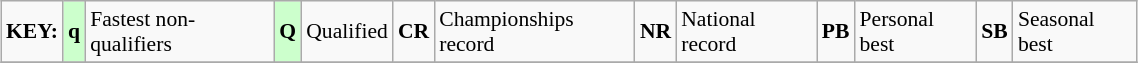<table class="wikitable" style="margin:0.5em auto; font-size:90%;position:relative;" width=60%>
<tr>
<td><strong>KEY:</strong></td>
<td bgcolor=ccffcc align=center><strong>q</strong></td>
<td>Fastest non-qualifiers</td>
<td bgcolor=ccffcc align=center><strong>Q</strong></td>
<td>Qualified</td>
<td align=center><strong>CR</strong></td>
<td>Championships record</td>
<td align=center><strong>NR</strong></td>
<td>National record</td>
<td align=center><strong>PB</strong></td>
<td>Personal best</td>
<td align=center><strong>SB</strong></td>
<td>Seasonal best</td>
</tr>
<tr>
</tr>
</table>
